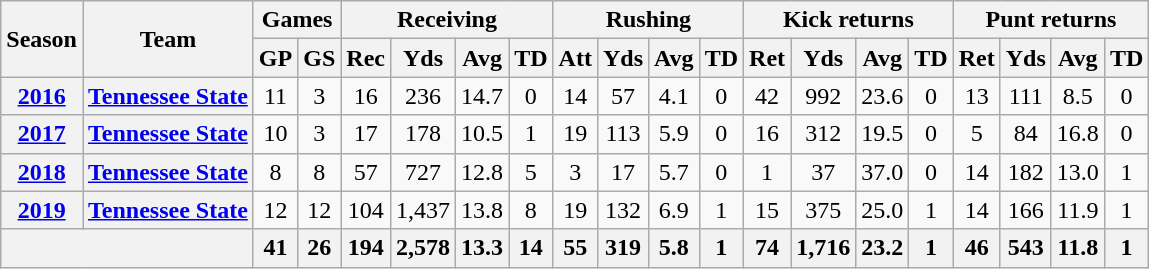<table class="wikitable" style="text-align:center;">
<tr>
<th rowspan="2">Season</th>
<th rowspan="2">Team</th>
<th colspan="2">Games</th>
<th colspan="4">Receiving</th>
<th colspan="4">Rushing</th>
<th colspan="4">Kick returns</th>
<th colspan="4">Punt returns</th>
</tr>
<tr>
<th>GP</th>
<th>GS</th>
<th>Rec</th>
<th>Yds</th>
<th>Avg</th>
<th>TD</th>
<th>Att</th>
<th>Yds</th>
<th>Avg</th>
<th>TD</th>
<th>Ret</th>
<th>Yds</th>
<th>Avg</th>
<th>TD</th>
<th>Ret</th>
<th>Yds</th>
<th>Avg</th>
<th>TD</th>
</tr>
<tr>
<th><a href='#'>2016</a></th>
<th><a href='#'>Tennessee State</a></th>
<td>11</td>
<td>3</td>
<td>16</td>
<td>236</td>
<td>14.7</td>
<td>0</td>
<td>14</td>
<td>57</td>
<td>4.1</td>
<td>0</td>
<td>42</td>
<td>992</td>
<td>23.6</td>
<td>0</td>
<td>13</td>
<td>111</td>
<td>8.5</td>
<td>0</td>
</tr>
<tr>
<th><a href='#'>2017</a></th>
<th><a href='#'>Tennessee State</a></th>
<td>10</td>
<td>3</td>
<td>17</td>
<td>178</td>
<td>10.5</td>
<td>1</td>
<td>19</td>
<td>113</td>
<td>5.9</td>
<td>0</td>
<td>16</td>
<td>312</td>
<td>19.5</td>
<td>0</td>
<td>5</td>
<td>84</td>
<td>16.8</td>
<td>0</td>
</tr>
<tr>
<th><a href='#'>2018</a></th>
<th><a href='#'>Tennessee State</a></th>
<td>8</td>
<td>8</td>
<td>57</td>
<td>727</td>
<td>12.8</td>
<td>5</td>
<td>3</td>
<td>17</td>
<td>5.7</td>
<td>0</td>
<td>1</td>
<td>37</td>
<td>37.0</td>
<td>0</td>
<td>14</td>
<td>182</td>
<td>13.0</td>
<td>1</td>
</tr>
<tr>
<th><a href='#'>2019</a></th>
<th><a href='#'>Tennessee State</a></th>
<td>12</td>
<td>12</td>
<td>104</td>
<td>1,437</td>
<td>13.8</td>
<td>8</td>
<td>19</td>
<td>132</td>
<td>6.9</td>
<td>1</td>
<td>15</td>
<td>375</td>
<td>25.0</td>
<td>1</td>
<td>14</td>
<td>166</td>
<td>11.9</td>
<td>1</td>
</tr>
<tr>
<th colspan="2"></th>
<th>41</th>
<th>26</th>
<th>194</th>
<th>2,578</th>
<th>13.3</th>
<th>14</th>
<th>55</th>
<th>319</th>
<th>5.8</th>
<th>1</th>
<th>74</th>
<th>1,716</th>
<th>23.2</th>
<th>1</th>
<th>46</th>
<th>543</th>
<th>11.8</th>
<th>1</th>
</tr>
</table>
